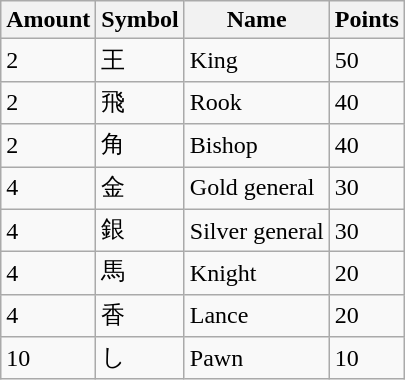<table class="wikitable  floatleft">
<tr>
<th>Amount</th>
<th>Symbol</th>
<th>Name</th>
<th>Points</th>
</tr>
<tr>
<td>2</td>
<td>王</td>
<td>King</td>
<td>50</td>
</tr>
<tr>
<td>2</td>
<td>飛</td>
<td>Rook</td>
<td>40</td>
</tr>
<tr>
<td>2</td>
<td>角</td>
<td>Bishop</td>
<td>40</td>
</tr>
<tr>
<td>4</td>
<td>金</td>
<td>Gold general</td>
<td>30</td>
</tr>
<tr>
<td>4</td>
<td>銀</td>
<td>Silver general</td>
<td>30</td>
</tr>
<tr>
<td>4</td>
<td>馬</td>
<td>Knight</td>
<td>20</td>
</tr>
<tr>
<td>4</td>
<td>香</td>
<td>Lance</td>
<td>20</td>
</tr>
<tr>
<td>10</td>
<td>し</td>
<td>Pawn</td>
<td>10</td>
</tr>
</table>
